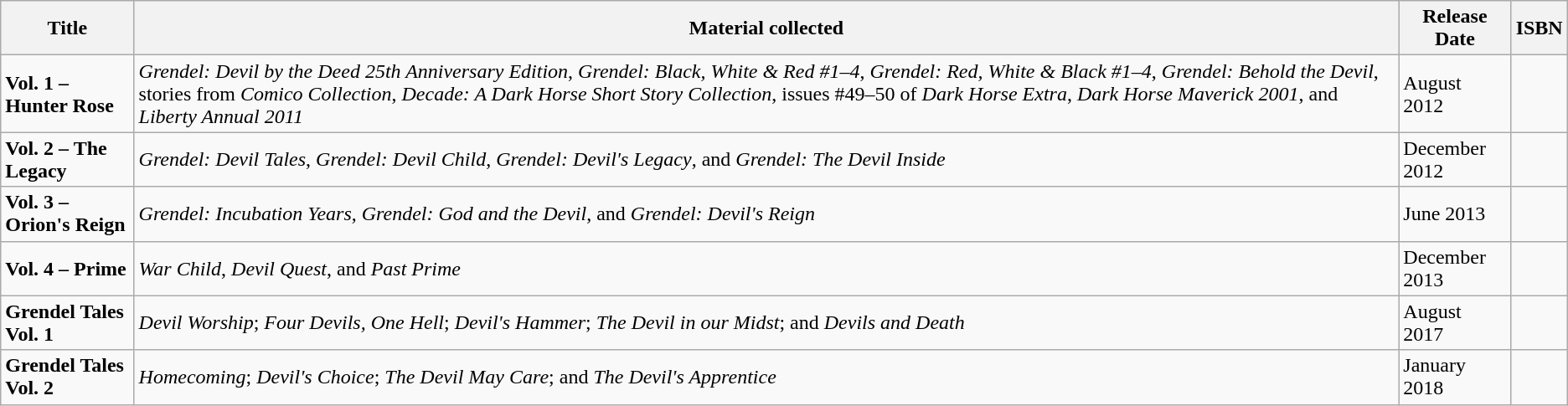<table class="wikitable">
<tr>
<th>Title</th>
<th>Material collected</th>
<th>Release Date</th>
<th>ISBN</th>
</tr>
<tr>
<td><strong>Vol. 1 – Hunter Rose</strong></td>
<td><em>Grendel: Devil by the Deed 25th Anniversary Edition</em>, <em>Grendel: Black, White & Red #1–4</em>, <em>Grendel: Red, White & Black #1–4</em>, <em>Grendel: Behold the Devil</em>, stories from <em>Comico Collection</em>, <em>Decade: A Dark Horse Short Story Collection</em>, issues #49–50 of <em>Dark Horse Extra</em>, <em>Dark Horse Maverick 2001</em>, and <em>Liberty Annual 2011</em></td>
<td>August 2012</td>
<td></td>
</tr>
<tr>
<td><strong>Vol. 2 – The Legacy</strong></td>
<td><em>Grendel: Devil Tales</em>, <em>Grendel: Devil Child</em>, <em>Grendel: Devil's Legacy</em>, and <em>Grendel: The Devil Inside</em></td>
<td>December 2012</td>
<td></td>
</tr>
<tr>
<td><strong>Vol. 3 – Orion's Reign</strong></td>
<td><em>Grendel: Incubation Years</em>, <em>Grendel: God and the Devil</em>, and <em>Grendel: Devil's Reign</em></td>
<td>June 2013</td>
<td></td>
</tr>
<tr>
<td><strong>Vol. 4 – Prime</strong></td>
<td><em>War Child</em>, <em>Devil Quest</em>, and <em>Past Prime</em></td>
<td>December 2013</td>
<td></td>
</tr>
<tr>
<td><strong>Grendel Tales Vol. 1</strong></td>
<td><em>Devil Worship</em>; <em>Four Devils, One Hell</em>; <em>Devil's Hammer</em>; <em>The Devil in our Midst</em>; and <em>Devils and Death</em></td>
<td>August 2017</td>
<td></td>
</tr>
<tr>
<td><strong>Grendel Tales Vol. 2</strong></td>
<td><em>Homecoming</em>; <em>Devil's Choice</em>; <em>The Devil May Care</em>; and <em>The Devil's Apprentice</em></td>
<td>January 2018</td>
<td></td>
</tr>
</table>
